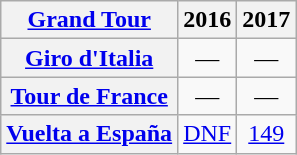<table class="wikitable plainrowheaders">
<tr>
<th scope="col"><a href='#'>Grand Tour</a></th>
<th scope="col">2016</th>
<th scope="col">2017</th>
</tr>
<tr style="text-align:center;">
<th scope="row"> <a href='#'>Giro d'Italia</a></th>
<td>—</td>
<td>—</td>
</tr>
<tr style="text-align:center;">
<th scope="row"> <a href='#'>Tour de France</a></th>
<td>—</td>
<td>—</td>
</tr>
<tr style="text-align:center;">
<th scope="row"> <a href='#'>Vuelta a España</a></th>
<td><a href='#'>DNF</a></td>
<td><a href='#'>149</a></td>
</tr>
</table>
